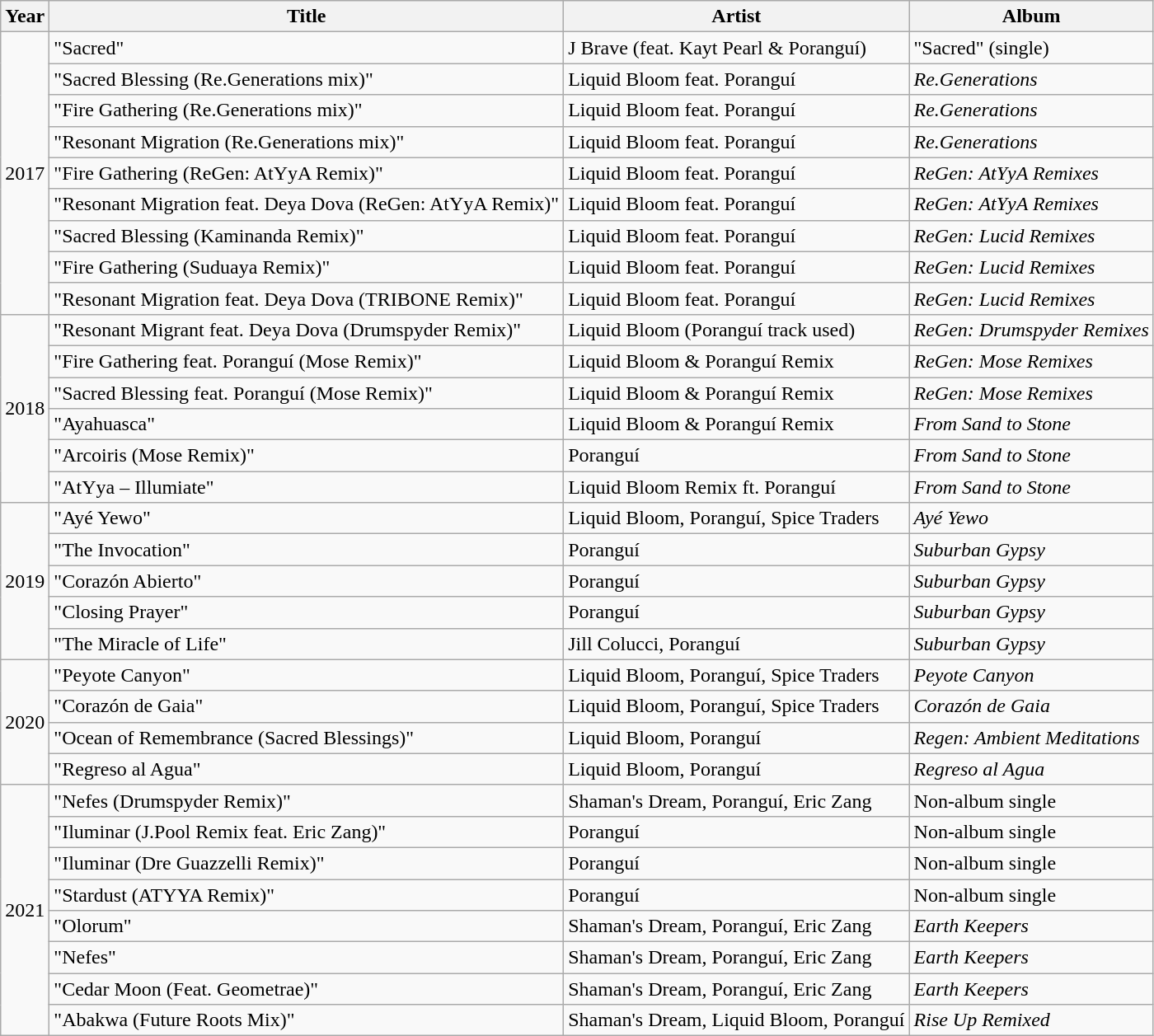<table class="wikitable">
<tr>
<th>Year</th>
<th>Title</th>
<th>Artist</th>
<th>Album</th>
</tr>
<tr>
<td rowspan="9">2017</td>
<td>"Sacred"</td>
<td>J Brave (feat. Kayt Pearl & Poranguí)</td>
<td>"Sacred" (single)</td>
</tr>
<tr>
<td>"Sacred Blessing (Re.Generations mix)"</td>
<td>Liquid Bloom feat. Poranguí</td>
<td><em>Re.Generations</em></td>
</tr>
<tr>
<td>"Fire Gathering (Re.Generations mix)"</td>
<td>Liquid Bloom feat. Poranguí</td>
<td><em>Re.Generations</em></td>
</tr>
<tr>
<td>"Resonant Migration (Re.Generations mix)"</td>
<td>Liquid Bloom feat. Poranguí</td>
<td><em>Re.Generations</em></td>
</tr>
<tr>
<td>"Fire Gathering (ReGen: AtYyA Remix)"</td>
<td>Liquid Bloom feat. Poranguí</td>
<td><em>ReGen: AtYyA Remixes</em></td>
</tr>
<tr>
<td>"Resonant Migration feat. Deya Dova (ReGen: AtYyA Remix)"</td>
<td>Liquid Bloom feat. Poranguí</td>
<td><em>ReGen: AtYyA Remixes</em></td>
</tr>
<tr>
<td>"Sacred Blessing (Kaminanda Remix)"</td>
<td>Liquid Bloom feat. Poranguí</td>
<td><em>ReGen: Lucid Remixes</em></td>
</tr>
<tr>
<td>"Fire Gathering (Suduaya Remix)"</td>
<td>Liquid Bloom feat. Poranguí</td>
<td><em>ReGen: Lucid Remixes</em></td>
</tr>
<tr>
<td>"Resonant Migration feat. Deya Dova (TRIBONE Remix)"</td>
<td>Liquid Bloom feat. Poranguí</td>
<td><em>ReGen: Lucid Remixes</em></td>
</tr>
<tr>
<td rowspan="6">2018</td>
<td>"Resonant Migrant feat. Deya Dova (Drumspyder Remix)"</td>
<td>Liquid Bloom (Poranguí track used)</td>
<td><em>ReGen: Drumspyder Remixes</em></td>
</tr>
<tr>
<td>"Fire Gathering feat. Poranguí (Mose Remix)"</td>
<td>Liquid Bloom & Poranguí Remix</td>
<td><em>ReGen: Mose Remixes</em></td>
</tr>
<tr>
<td>"Sacred Blessing feat. Poranguí (Mose Remix)"</td>
<td>Liquid Bloom & Poranguí Remix</td>
<td><em>ReGen: Mose Remixes</em></td>
</tr>
<tr>
<td>"Ayahuasca"</td>
<td>Liquid Bloom & Poranguí Remix</td>
<td><em>From Sand to Stone</em></td>
</tr>
<tr>
<td>"Arcoiris (Mose Remix)"</td>
<td>Poranguí</td>
<td><em>From Sand to Stone</em></td>
</tr>
<tr>
<td>"AtYya – Illumiate"</td>
<td>Liquid Bloom Remix ft. Poranguí</td>
<td><em>From Sand to Stone</em></td>
</tr>
<tr>
<td rowspan="5">2019</td>
<td>"Ayé Yewo"</td>
<td>Liquid Bloom, Poranguí, Spice Traders</td>
<td><em>Ayé Yewo</em></td>
</tr>
<tr>
<td>"The Invocation"</td>
<td>Poranguí</td>
<td><em>Suburban Gypsy</em></td>
</tr>
<tr>
<td>"Corazón Abierto"</td>
<td>Poranguí</td>
<td><em>Suburban Gypsy</em></td>
</tr>
<tr>
<td>"Closing Prayer"</td>
<td>Poranguí</td>
<td><em>Suburban Gypsy</em></td>
</tr>
<tr>
<td>"The Miracle of Life"</td>
<td>Jill Colucci, Poranguí</td>
<td><em>Suburban Gypsy</em></td>
</tr>
<tr>
<td rowspan="4">2020</td>
<td>"Peyote Canyon"</td>
<td>Liquid Bloom, Poranguí, Spice Traders</td>
<td><em>Peyote Canyon</em></td>
</tr>
<tr>
<td>"Corazón de Gaia"</td>
<td>Liquid Bloom, Poranguí, Spice Traders</td>
<td><em>Corazón de Gaia</em></td>
</tr>
<tr>
<td>"Ocean of Remembrance (Sacred Blessings)"</td>
<td>Liquid Bloom, Poranguí</td>
<td><em>Regen: Ambient Meditations</em></td>
</tr>
<tr>
<td>"Regreso al Agua"</td>
<td>Liquid Bloom, Poranguí</td>
<td><em>Regreso al Agua</em></td>
</tr>
<tr>
<td rowspan="8">2021</td>
<td>"Nefes (Drumspyder Remix)"</td>
<td>Shaman's Dream, Poranguí, Eric Zang</td>
<td>Non-album single</td>
</tr>
<tr>
<td>"Iluminar (J.Pool Remix feat. Eric Zang)"</td>
<td>Poranguí</td>
<td>Non-album single</td>
</tr>
<tr>
<td>"Iluminar (Dre Guazzelli Remix)"</td>
<td>Poranguí</td>
<td>Non-album single</td>
</tr>
<tr>
<td>"Stardust (ATYYA Remix)"</td>
<td>Poranguí</td>
<td>Non-album single</td>
</tr>
<tr>
<td>"Olorum"</td>
<td>Shaman's Dream, Poranguí, Eric Zang</td>
<td><em>Earth Keepers</em></td>
</tr>
<tr>
<td>"Nefes"</td>
<td>Shaman's Dream, Poranguí, Eric Zang</td>
<td><em>Earth Keepers</em></td>
</tr>
<tr>
<td>"Cedar Moon (Feat. Geometrae)"</td>
<td>Shaman's Dream, Poranguí, Eric Zang</td>
<td><em>Earth Keepers</em></td>
</tr>
<tr>
<td>"Abakwa (Future Roots Mix)"</td>
<td>Shaman's Dream, Liquid Bloom, Poranguí</td>
<td><em>Rise Up Remixed</em></td>
</tr>
</table>
